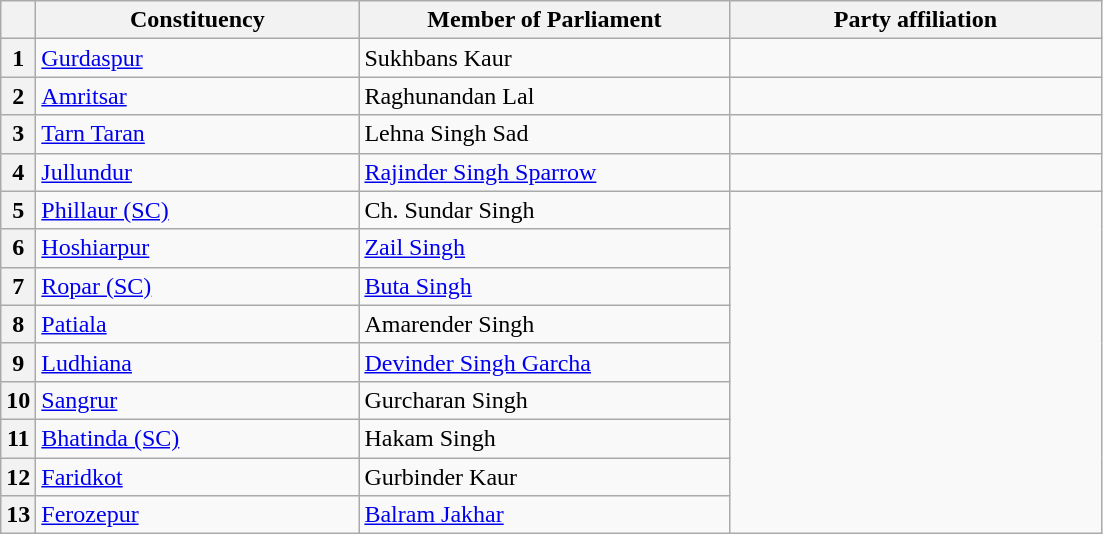<table class="wikitable sortable">
<tr style="text-align:center;">
<th></th>
<th style="width:13em">Constituency</th>
<th style="width:15em">Member of Parliament</th>
<th colspan="2" style="width:15em">Party affiliation</th>
</tr>
<tr>
<th>1</th>
<td><a href='#'>Gurdaspur</a></td>
<td>Sukhbans Kaur</td>
<td></td>
</tr>
<tr>
<th>2</th>
<td><a href='#'>Amritsar</a></td>
<td>Raghunandan Lal</td>
</tr>
<tr>
<th>3</th>
<td><a href='#'>Tarn Taran</a></td>
<td>Lehna Singh Sad</td>
<td></td>
</tr>
<tr>
<th>4</th>
<td><a href='#'>Jullundur</a></td>
<td><a href='#'>Rajinder Singh Sparrow</a></td>
<td></td>
</tr>
<tr>
<th>5</th>
<td><a href='#'>Phillaur (SC)</a></td>
<td>Ch. Sundar Singh</td>
</tr>
<tr>
<th>6</th>
<td><a href='#'>Hoshiarpur</a></td>
<td><a href='#'>Zail Singh</a></td>
</tr>
<tr>
<th>7</th>
<td><a href='#'>Ropar (SC)</a></td>
<td><a href='#'>Buta Singh</a></td>
</tr>
<tr>
<th>8</th>
<td><a href='#'>Patiala</a></td>
<td>Amarender Singh</td>
</tr>
<tr>
<th>9</th>
<td><a href='#'>Ludhiana</a></td>
<td><a href='#'>Devinder Singh Garcha</a></td>
</tr>
<tr>
<th>10</th>
<td><a href='#'>Sangrur</a></td>
<td>Gurcharan Singh</td>
</tr>
<tr>
<th>11</th>
<td><a href='#'>Bhatinda (SC)</a></td>
<td>Hakam Singh</td>
</tr>
<tr>
<th>12</th>
<td><a href='#'>Faridkot</a></td>
<td>Gurbinder Kaur</td>
</tr>
<tr>
<th>13</th>
<td><a href='#'>Ferozepur</a></td>
<td><a href='#'>Balram Jakhar</a></td>
</tr>
</table>
